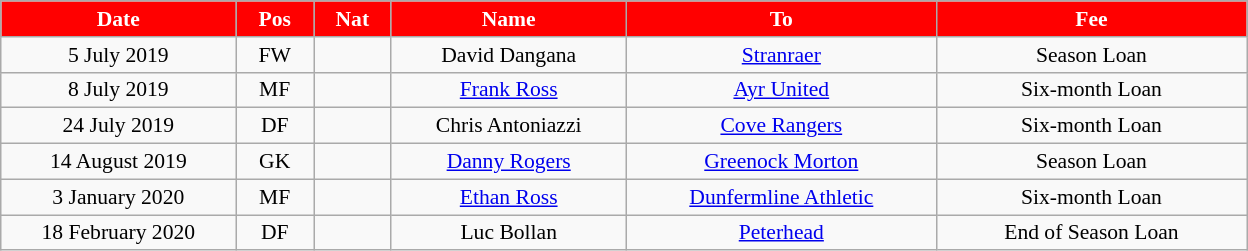<table class="wikitable"  style="text-align:center; font-size:90%; ">
<tr>
<th style="background:#FF0000; color:#FFFFFF; width:150px;">Date</th>
<th style="background:#FF0000; color:#FFFFFF; width:45px;">Pos</th>
<th style="background:#FF0000; color:#FFFFFF; width:45px;">Nat</th>
<th style="background:#FF0000; color:#FFFFFF; width:150px;">Name</th>
<th style="background:#FF0000; color:#FFFFFF; width:200px;">To</th>
<th style="background:#FF0000; color:#FFFFFF; width:200px;">Fee</th>
</tr>
<tr>
<td>5 July 2019</td>
<td>FW</td>
<td></td>
<td>David Dangana</td>
<td> <a href='#'>Stranraer</a></td>
<td>Season Loan</td>
</tr>
<tr>
<td>8 July 2019</td>
<td>MF</td>
<td></td>
<td><a href='#'>Frank Ross</a></td>
<td> <a href='#'>Ayr United</a></td>
<td>Six-month Loan</td>
</tr>
<tr>
<td>24 July 2019</td>
<td>DF</td>
<td></td>
<td>Chris Antoniazzi</td>
<td> <a href='#'>Cove Rangers</a></td>
<td>Six-month Loan</td>
</tr>
<tr>
<td>14 August 2019</td>
<td>GK</td>
<td></td>
<td><a href='#'>Danny Rogers</a></td>
<td> <a href='#'>Greenock Morton</a></td>
<td>Season Loan</td>
</tr>
<tr>
<td>3 January 2020</td>
<td>MF</td>
<td></td>
<td><a href='#'>Ethan Ross</a></td>
<td> <a href='#'>Dunfermline Athletic</a></td>
<td>Six-month Loan</td>
</tr>
<tr>
<td>18 February 2020</td>
<td>DF</td>
<td></td>
<td>Luc Bollan</td>
<td> <a href='#'>Peterhead</a></td>
<td>End of Season Loan</td>
</tr>
</table>
